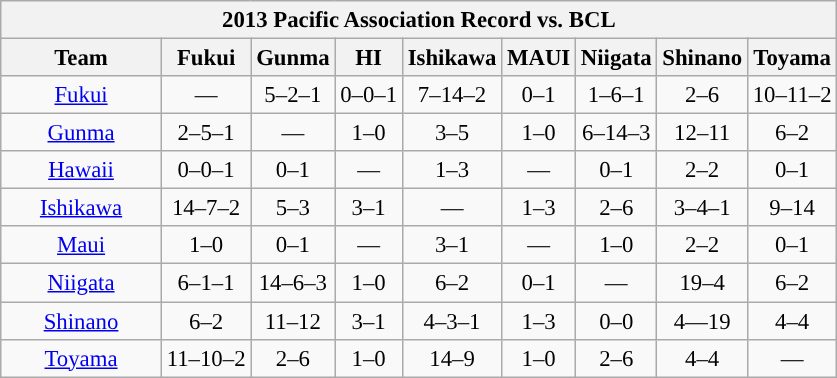<table class="wikitable" style="font-size:95%; text-align:center;">
<tr>
<th colspan=9>2013 Pacific Association Record vs. BCL</th>
</tr>
<tr>
<th style="width:100px;">Team</th>
<th>Fukui</th>
<th>Gunma</th>
<th>HI</th>
<th>Ishikawa</th>
<th>MAUI</th>
<th>Niigata</th>
<th>Shinano</th>
<th>Toyama</th>
</tr>
<tr>
<td><a href='#'>Fukui</a></td>
<td>—</td>
<td>5–2–1</td>
<td>0–0–1</td>
<td>7–14–2</td>
<td>0–1</td>
<td>1–6–1</td>
<td>2–6</td>
<td>10–11–2</td>
</tr>
<tr>
<td><a href='#'>Gunma</a></td>
<td>2–5–1</td>
<td>—</td>
<td>1–0</td>
<td>3–5</td>
<td>1–0</td>
<td>6–14–3</td>
<td>12–11</td>
<td>6–2</td>
</tr>
<tr>
<td><a href='#'>Hawaii</a></td>
<td>0–0–1</td>
<td>0–1</td>
<td>—</td>
<td>1–3</td>
<td>—</td>
<td>0–1</td>
<td>2–2</td>
<td>0–1</td>
</tr>
<tr>
<td><a href='#'>Ishikawa</a></td>
<td>14–7–2</td>
<td>5–3</td>
<td>3–1</td>
<td>—</td>
<td>1–3</td>
<td>2–6</td>
<td>3–4–1</td>
<td>9–14</td>
</tr>
<tr>
<td><a href='#'>Maui</a></td>
<td>1–0</td>
<td>0–1</td>
<td>—</td>
<td>3–1</td>
<td>—</td>
<td>1–0</td>
<td>2–2</td>
<td>0–1</td>
</tr>
<tr>
<td><a href='#'>Niigata</a></td>
<td>6–1–1</td>
<td>14–6–3</td>
<td>1–0</td>
<td>6–2</td>
<td>0–1</td>
<td>—</td>
<td>19–4</td>
<td>6–2</td>
</tr>
<tr>
<td><a href='#'>Shinano</a></td>
<td>6–2</td>
<td>11–12</td>
<td>3–1</td>
<td>4–3–1</td>
<td>1–3</td>
<td>0–0</td>
<td>4—19</td>
<td>4–4</td>
</tr>
<tr>
<td><a href='#'>Toyama</a></td>
<td>11–10–2</td>
<td>2–6</td>
<td>1–0</td>
<td>14–9</td>
<td>1–0</td>
<td>2–6</td>
<td>4–4</td>
<td>—</td>
</tr>
</table>
